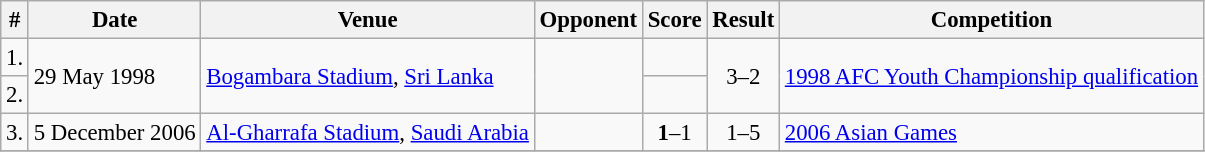<table class="wikitable" style="font-size:95%">
<tr>
<th>#</th>
<th>Date</th>
<th>Venue</th>
<th>Opponent</th>
<th>Score</th>
<th>Result</th>
<th>Competition</th>
</tr>
<tr>
<td>1.</td>
<td rowspan=2>29 May 1998</td>
<td rowspan=2><a href='#'>Bogambara Stadium</a>, <a href='#'>Sri Lanka</a></td>
<td rowspan=2></td>
<td style="text-align:center;"></td>
<td rowspan=2 style="text-align:center;">3–2</td>
<td rowspan=2><a href='#'>1998 AFC Youth Championship qualification</a></td>
</tr>
<tr>
<td>2.</td>
<td></td>
</tr>
<tr>
<td>3.</td>
<td>5 December 2006</td>
<td><a href='#'>Al-Gharrafa Stadium</a>, <a href='#'>Saudi Arabia</a></td>
<td></td>
<td style="text-align:center;"><strong>1</strong>–1</td>
<td style="text-align:center;">1–5</td>
<td><a href='#'>2006 Asian Games</a></td>
</tr>
<tr>
</tr>
</table>
